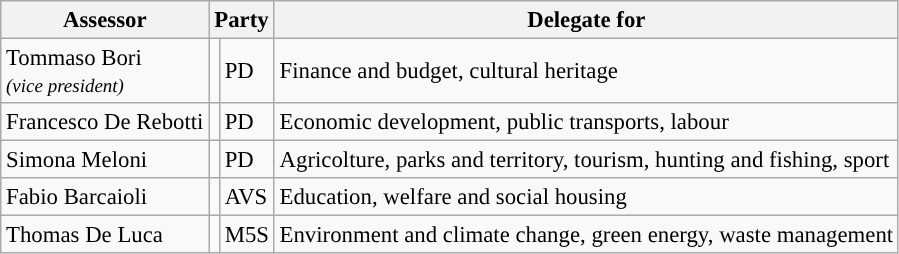<table class="wikitable" style="font-size:95%;">
<tr>
<th>Assessor</th>
<th colspan="2">Party</th>
<th>Delegate for</th>
</tr>
<tr>
<td>Tommaso Bori<br><small><em>(vice president)</em></small></td>
<td style="background:"></td>
<td>PD</td>
<td>Finance and budget, cultural heritage</td>
</tr>
<tr>
<td>Francesco De Rebotti</td>
<td style="background:"></td>
<td>PD</td>
<td>Economic development, public transports, labour</td>
</tr>
<tr>
<td>Simona Meloni</td>
<td style="background:"></td>
<td>PD</td>
<td>Agricolture, parks and territory, tourism, hunting and fishing, sport</td>
</tr>
<tr>
<td>Fabio Barcaioli</td>
<td style="background:"></td>
<td>AVS</td>
<td>Education, welfare and social housing</td>
</tr>
<tr>
<td>Thomas De Luca</td>
<td style="background:"></td>
<td>M5S</td>
<td>Environment and climate change, green energy, waste management</td>
</tr>
</table>
